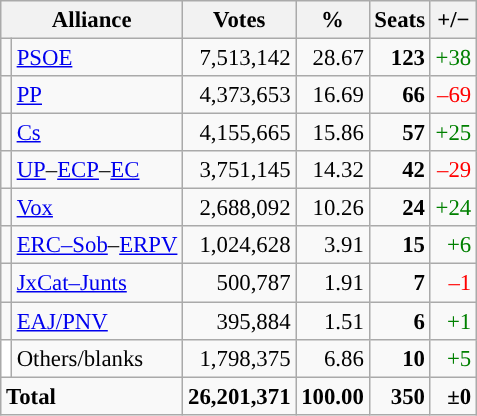<table class="wikitable" style="text-align:right; font-size:95%;">
<tr>
<th colspan="2">Alliance</th>
<th>Votes</th>
<th>%</th>
<th>Seats</th>
<th>+/−</th>
</tr>
<tr>
<td style="background:"></td>
<td align="left"><a href='#'>PSOE</a></td>
<td>7,513,142</td>
<td>28.67</td>
<td><strong>123</strong></td>
<td style="color:green;">+38</td>
</tr>
<tr>
<td style="background:"></td>
<td align="left"><a href='#'>PP</a></td>
<td>4,373,653</td>
<td>16.69</td>
<td><strong>66</strong></td>
<td style="color:red;">–69</td>
</tr>
<tr>
<td style="background:"></td>
<td align="left"><a href='#'>Cs</a></td>
<td>4,155,665</td>
<td>15.86</td>
<td><strong>57</strong></td>
<td style="color:green;">+25</td>
</tr>
<tr>
<td style="background:"></td>
<td align="left"><a href='#'>UP</a>–<a href='#'>ECP</a>–<a href='#'>EC</a></td>
<td>3,751,145</td>
<td>14.32</td>
<td><strong>42</strong></td>
<td style="color:red;">–29</td>
</tr>
<tr>
<td style="background:"></td>
<td align="left"><a href='#'>Vox</a></td>
<td>2,688,092</td>
<td>10.26</td>
<td><strong>24</strong></td>
<td style="color:green;">+24</td>
</tr>
<tr>
<td style="background:"></td>
<td align="left"><a href='#'>ERC–Sob</a>–<a href='#'>ERPV</a></td>
<td>1,024,628</td>
<td>3.91</td>
<td><strong>15</strong></td>
<td style="color:green;">+6</td>
</tr>
<tr>
<td style="background:"></td>
<td align="left"><a href='#'>JxCat–Junts</a></td>
<td>500,787</td>
<td>1.91</td>
<td><strong>7</strong></td>
<td style="color:red;">–1</td>
</tr>
<tr>
<td style="background:"></td>
<td align="left"><a href='#'>EAJ/PNV</a></td>
<td>395,884</td>
<td>1.51</td>
<td><strong>6</strong></td>
<td style="color:green;">+1</td>
</tr>
<tr>
<td style="background:white;"></td>
<td align="left">Others/blanks</td>
<td>1,798,375</td>
<td>6.86</td>
<td><strong>10</strong></td>
<td style="color:green;">+5</td>
</tr>
<tr style="font-weight:bold">
<td colspan="2" align="left">Total</td>
<td>26,201,371</td>
<td>100.00</td>
<td>350</td>
<td>±0</td>
</tr>
</table>
